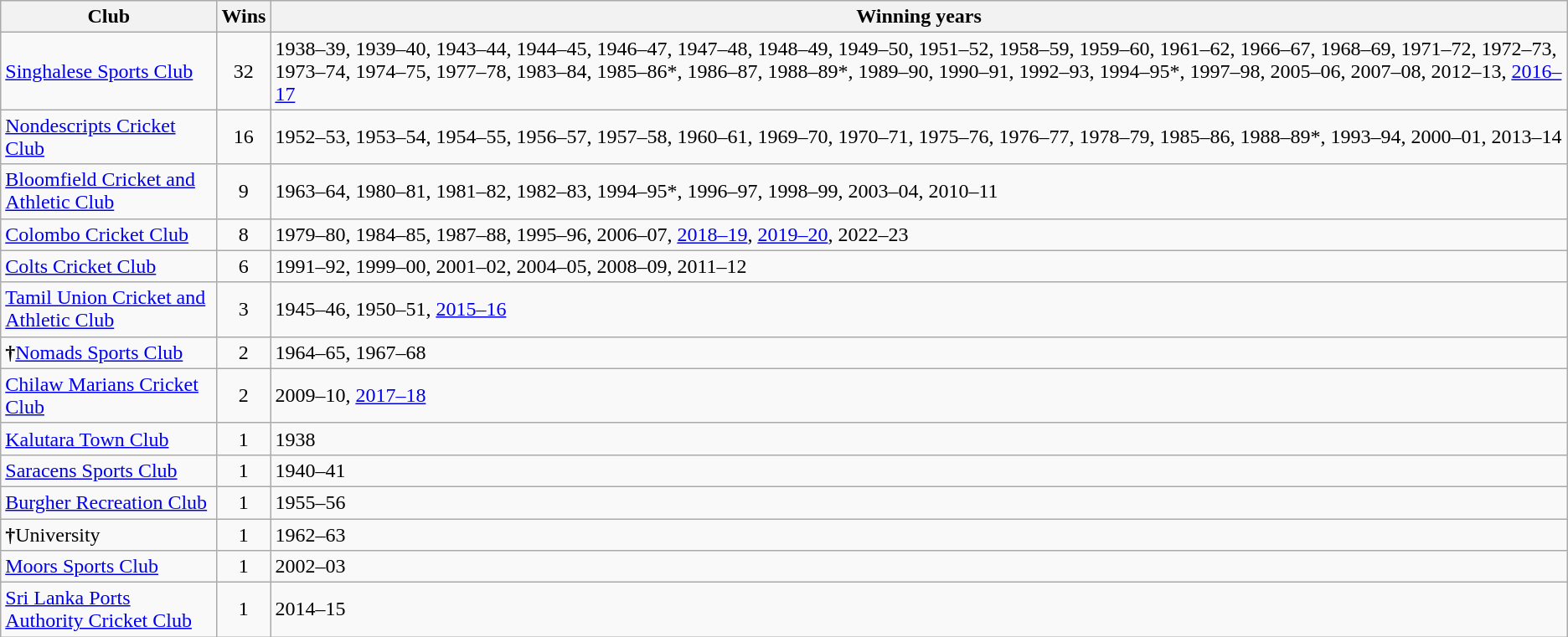<table class="wikitable">
<tr>
<th>Club</th>
<th>Wins</th>
<th>Winning years</th>
</tr>
<tr>
<td><a href='#'>Singhalese Sports Club</a></td>
<td style="text-align:center;">32</td>
<td>1938–39, 1939–40, 1943–44, 1944–45, 1946–47, 1947–48, 1948–49, 1949–50, 1951–52, 1958–59, 1959–60, 1961–62, 1966–67, 1968–69, 1971–72, 1972–73, 1973–74, 1974–75, 1977–78, 1983–84, 1985–86*, 1986–87, 1988–89*, 1989–90, 1990–91, 1992–93, 1994–95*, 1997–98, 2005–06, 2007–08, 2012–13, <a href='#'>2016–17</a></td>
</tr>
<tr>
<td><a href='#'>Nondescripts Cricket Club</a></td>
<td style="text-align:center;">16</td>
<td>1952–53, 1953–54, 1954–55, 1956–57, 1957–58, 1960–61, 1969–70, 1970–71, 1975–76, 1976–77, 1978–79, 1985–86, 1988–89*, 1993–94, 2000–01, 2013–14</td>
</tr>
<tr>
<td><a href='#'>Bloomfield Cricket and Athletic Club</a></td>
<td style="text-align:center;">9</td>
<td>1963–64, 1980–81, 1981–82, 1982–83, 1994–95*, 1996–97, 1998–99, 2003–04, 2010–11</td>
</tr>
<tr>
<td><a href='#'>Colombo Cricket Club</a></td>
<td style="text-align:center;">8</td>
<td>1979–80, 1984–85, 1987–88, 1995–96, 2006–07, <a href='#'>2018–19</a>, <a href='#'>2019–20</a>, 2022–23</td>
</tr>
<tr>
<td><a href='#'>Colts Cricket Club</a></td>
<td style="text-align:center;">6</td>
<td>1991–92, 1999–00, 2001–02, 2004–05, 2008–09, 2011–12</td>
</tr>
<tr>
<td><a href='#'>Tamil Union Cricket and Athletic Club</a></td>
<td style="text-align:center;">3</td>
<td>1945–46, 1950–51, <a href='#'>2015–16</a></td>
</tr>
<tr>
<td><strong>†</strong><a href='#'>Nomads Sports Club</a></td>
<td style="text-align:center;">2</td>
<td>1964–65, 1967–68</td>
</tr>
<tr>
<td><a href='#'>Chilaw Marians Cricket Club</a></td>
<td style="text-align:center;">2</td>
<td>2009–10, <a href='#'>2017–18</a></td>
</tr>
<tr>
<td><a href='#'>Kalutara Town Club</a></td>
<td style="text-align:center;">1</td>
<td>1938</td>
</tr>
<tr>
<td><a href='#'>Saracens Sports Club</a></td>
<td style="text-align:center;">1</td>
<td>1940–41</td>
</tr>
<tr>
<td><a href='#'>Burgher Recreation Club</a></td>
<td style="text-align:center;">1</td>
<td>1955–56</td>
</tr>
<tr>
<td><strong>†</strong>University</td>
<td style="text-align:center;">1</td>
<td>1962–63</td>
</tr>
<tr>
<td><a href='#'>Moors Sports Club</a></td>
<td style="text-align:center;">1</td>
<td>2002–03</td>
</tr>
<tr>
<td><a href='#'>Sri Lanka Ports Authority Cricket Club</a></td>
<td style="text-align:center;">1</td>
<td>2014–15</td>
</tr>
</table>
